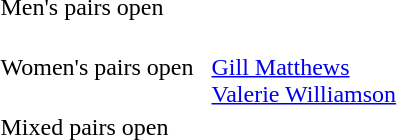<table>
<tr>
<td>Men's pairs open<br></td>
<td></td>
<td></td>
<td></td>
</tr>
<tr>
<td>Women's pairs open<br></td>
<td></td>
<td></td>
<td><br><a href='#'>Gill Matthews</a><br><a href='#'>Valerie Williamson</a></td>
</tr>
<tr>
<td>Mixed pairs open<br></td>
<td></td>
<td></td>
<td></td>
</tr>
</table>
